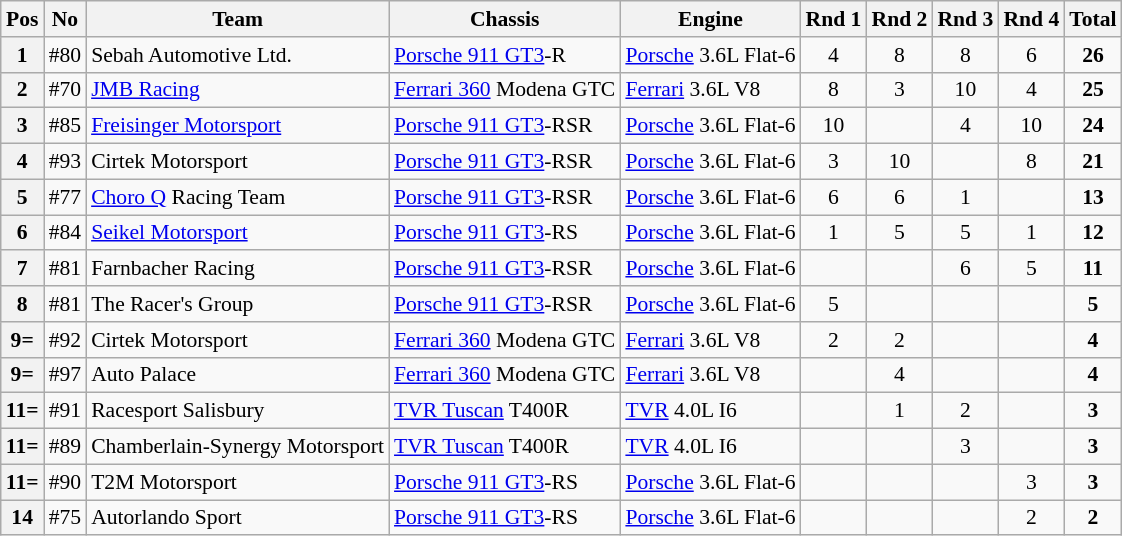<table class="wikitable" style="font-size: 90%;">
<tr>
<th>Pos</th>
<th>No</th>
<th>Team</th>
<th>Chassis</th>
<th>Engine</th>
<th>Rnd 1</th>
<th>Rnd 2</th>
<th>Rnd 3</th>
<th>Rnd 4</th>
<th>Total</th>
</tr>
<tr>
<th>1</th>
<td>#80</td>
<td> Sebah Automotive Ltd.</td>
<td><a href='#'>Porsche 911 GT3</a>-R</td>
<td><a href='#'>Porsche</a> 3.6L Flat-6</td>
<td align="center">4</td>
<td align="center">8</td>
<td align="center">8</td>
<td align="center">6</td>
<td align="center"><strong>26</strong></td>
</tr>
<tr>
<th>2</th>
<td>#70</td>
<td> <a href='#'>JMB Racing</a></td>
<td><a href='#'>Ferrari 360</a> Modena GTC</td>
<td><a href='#'>Ferrari</a> 3.6L V8</td>
<td align="center">8</td>
<td align="center">3</td>
<td align="center">10</td>
<td align="center">4</td>
<td align="center"><strong>25</strong></td>
</tr>
<tr>
<th>3</th>
<td>#85</td>
<td> <a href='#'>Freisinger Motorsport</a></td>
<td><a href='#'>Porsche 911 GT3</a>-RSR</td>
<td><a href='#'>Porsche</a> 3.6L Flat-6</td>
<td align="center">10</td>
<td></td>
<td align="center">4</td>
<td align="center">10</td>
<td align="center"><strong>24</strong></td>
</tr>
<tr>
<th>4</th>
<td>#93</td>
<td> Cirtek Motorsport</td>
<td><a href='#'>Porsche 911 GT3</a>-RSR</td>
<td><a href='#'>Porsche</a> 3.6L Flat-6</td>
<td align="center">3</td>
<td align="center">10</td>
<td></td>
<td align="center">8</td>
<td align="center"><strong>21</strong></td>
</tr>
<tr>
<th>5</th>
<td>#77</td>
<td> <a href='#'>Choro Q</a> Racing Team</td>
<td><a href='#'>Porsche 911 GT3</a>-RSR</td>
<td><a href='#'>Porsche</a> 3.6L Flat-6</td>
<td align="center">6</td>
<td align="center">6</td>
<td align="center">1</td>
<td></td>
<td align="center"><strong>13</strong></td>
</tr>
<tr>
<th>6</th>
<td>#84</td>
<td> <a href='#'>Seikel Motorsport</a></td>
<td><a href='#'>Porsche 911 GT3</a>-RS</td>
<td><a href='#'>Porsche</a> 3.6L Flat-6</td>
<td align="center">1</td>
<td align="center">5</td>
<td align="center">5</td>
<td align="center">1</td>
<td align="center"><strong>12</strong></td>
</tr>
<tr>
<th>7</th>
<td>#81</td>
<td> Farnbacher Racing</td>
<td><a href='#'>Porsche 911 GT3</a>-RSR</td>
<td><a href='#'>Porsche</a> 3.6L Flat-6</td>
<td></td>
<td></td>
<td align="center">6</td>
<td align="center">5</td>
<td align="center"><strong>11</strong></td>
</tr>
<tr>
<th>8</th>
<td>#81</td>
<td> The Racer's Group</td>
<td><a href='#'>Porsche 911 GT3</a>-RSR</td>
<td><a href='#'>Porsche</a> 3.6L Flat-6</td>
<td align="center">5</td>
<td></td>
<td></td>
<td></td>
<td align="center"><strong>5</strong></td>
</tr>
<tr>
<th>9=</th>
<td>#92</td>
<td> Cirtek Motorsport</td>
<td><a href='#'>Ferrari 360</a> Modena GTC</td>
<td><a href='#'>Ferrari</a> 3.6L V8</td>
<td align="center">2</td>
<td align="center">2</td>
<td></td>
<td></td>
<td align="center"><strong>4</strong></td>
</tr>
<tr>
<th>9=</th>
<td>#97</td>
<td> Auto Palace</td>
<td><a href='#'>Ferrari 360</a> Modena GTC</td>
<td><a href='#'>Ferrari</a> 3.6L V8</td>
<td></td>
<td align="center">4</td>
<td></td>
<td></td>
<td align="center"><strong>4</strong></td>
</tr>
<tr>
<th>11=</th>
<td>#91</td>
<td> Racesport Salisbury</td>
<td><a href='#'>TVR Tuscan</a> T400R</td>
<td><a href='#'>TVR</a> 4.0L I6</td>
<td></td>
<td align="center">1</td>
<td align="center">2</td>
<td></td>
<td align="center"><strong>3</strong></td>
</tr>
<tr>
<th>11=</th>
<td>#89</td>
<td> Chamberlain-Synergy Motorsport</td>
<td><a href='#'>TVR Tuscan</a> T400R</td>
<td><a href='#'>TVR</a> 4.0L I6</td>
<td></td>
<td></td>
<td align="center">3</td>
<td></td>
<td align="center"><strong>3</strong></td>
</tr>
<tr>
<th>11=</th>
<td>#90</td>
<td> T2M Motorsport</td>
<td><a href='#'>Porsche 911 GT3</a>-RS</td>
<td><a href='#'>Porsche</a> 3.6L Flat-6</td>
<td></td>
<td></td>
<td></td>
<td align="center">3</td>
<td align="center"><strong>3</strong></td>
</tr>
<tr>
<th>14</th>
<td>#75</td>
<td> Autorlando Sport</td>
<td><a href='#'>Porsche 911 GT3</a>-RS</td>
<td><a href='#'>Porsche</a> 3.6L Flat-6</td>
<td></td>
<td></td>
<td></td>
<td align="center">2</td>
<td align="center"><strong>2</strong></td>
</tr>
</table>
